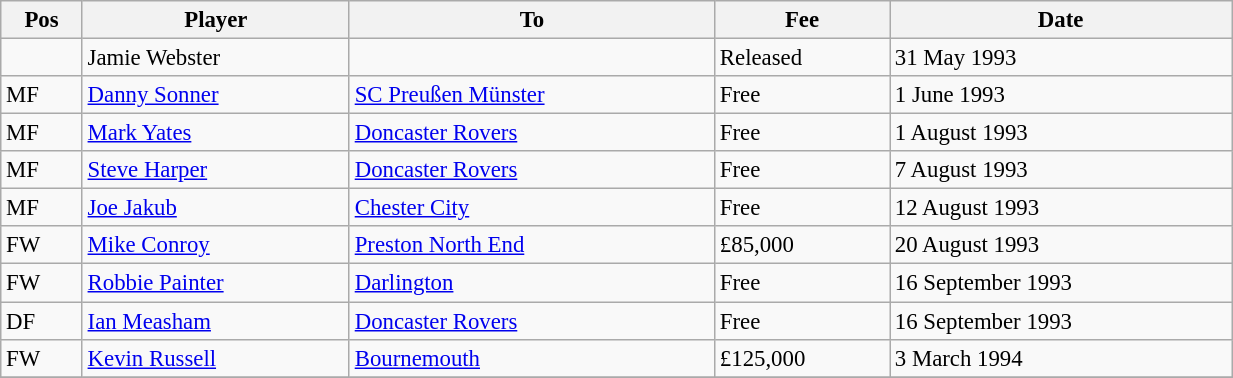<table width=65% class="wikitable" style="text-align:center; font-size:95%; text-align:left">
<tr>
<th>Pos</th>
<th>Player</th>
<th>To</th>
<th>Fee</th>
<th>Date</th>
</tr>
<tr --->
<td></td>
<td> Jamie Webster</td>
<td></td>
<td>Released</td>
<td>31 May 1993</td>
</tr>
<tr --->
<td>MF</td>
<td> <a href='#'>Danny Sonner</a></td>
<td><a href='#'>SC Preußen Münster</a></td>
<td>Free</td>
<td>1 June 1993</td>
</tr>
<tr --->
<td>MF</td>
<td> <a href='#'>Mark Yates</a></td>
<td><a href='#'>Doncaster Rovers</a></td>
<td>Free</td>
<td>1 August 1993</td>
</tr>
<tr --->
<td>MF</td>
<td> <a href='#'>Steve Harper</a></td>
<td><a href='#'>Doncaster Rovers</a></td>
<td>Free</td>
<td>7 August 1993</td>
</tr>
<tr --->
<td>MF</td>
<td> <a href='#'>Joe Jakub</a></td>
<td><a href='#'>Chester City</a></td>
<td>Free</td>
<td>12 August 1993</td>
</tr>
<tr --->
<td>FW</td>
<td> <a href='#'>Mike Conroy</a></td>
<td><a href='#'>Preston North End</a></td>
<td>£85,000</td>
<td>20 August 1993</td>
</tr>
<tr --->
<td>FW</td>
<td> <a href='#'>Robbie Painter</a></td>
<td><a href='#'>Darlington</a></td>
<td>Free</td>
<td>16 September 1993</td>
</tr>
<tr --->
<td>DF</td>
<td> <a href='#'>Ian Measham</a></td>
<td><a href='#'>Doncaster Rovers</a></td>
<td>Free</td>
<td>16 September 1993</td>
</tr>
<tr --->
<td>FW</td>
<td> <a href='#'>Kevin Russell</a></td>
<td><a href='#'>Bournemouth</a></td>
<td>£125,000</td>
<td>3 March 1994</td>
</tr>
<tr --->
</tr>
</table>
